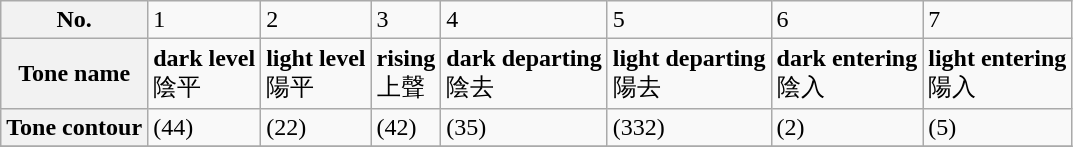<table class="wikitable">
<tr>
<th>No.</th>
<td>1</td>
<td>2</td>
<td>3</td>
<td>4</td>
<td>5</td>
<td>6</td>
<td>7</td>
</tr>
<tr>
<th>Tone name</th>
<td><strong>dark level</strong><br>陰平</td>
<td><strong>light level</strong><br>陽平</td>
<td><strong>rising</strong><br>上聲</td>
<td><strong>dark departing</strong><br>陰去</td>
<td><strong>light departing</strong><br>陽去</td>
<td><strong>dark entering</strong><br>陰入</td>
<td><strong>light entering</strong><br>陽入</td>
</tr>
<tr>
<th>Tone contour</th>
<td> (44)</td>
<td> (22)</td>
<td> (42)</td>
<td> (35)</td>
<td> (332)</td>
<td> (2)</td>
<td> (5)</td>
</tr>
<tr>
</tr>
</table>
